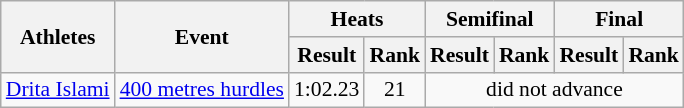<table class="wikitable" border="1" style="font-size:90%">
<tr>
<th rowspan="2">Athletes</th>
<th rowspan="2">Event</th>
<th colspan="2">Heats</th>
<th colspan="2">Semifinal</th>
<th colspan="2">Final</th>
</tr>
<tr>
<th>Result</th>
<th>Rank</th>
<th>Result</th>
<th>Rank</th>
<th>Result</th>
<th>Rank</th>
</tr>
<tr>
<td><a href='#'>Drita Islami</a></td>
<td><a href='#'>400 metres hurdles</a></td>
<td align=center>1:02.23</td>
<td align=center>21</td>
<td align=center colspan=4>did not advance</td>
</tr>
</table>
